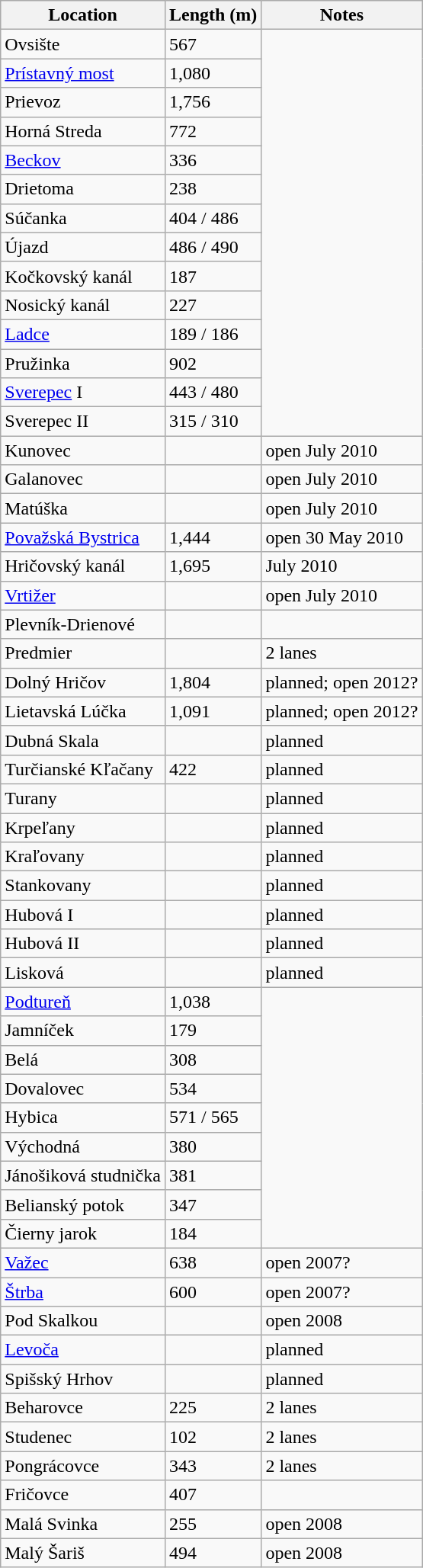<table class="wikitable sortable">
<tr>
<th>Location</th>
<th>Length (m)</th>
<th>Notes</th>
</tr>
<tr>
<td>Ovsište</td>
<td>567</td>
</tr>
<tr>
<td><a href='#'>Prístavný most</a></td>
<td>1,080</td>
</tr>
<tr>
<td>Prievoz</td>
<td>1,756</td>
</tr>
<tr>
<td>Horná Streda</td>
<td>772</td>
</tr>
<tr>
<td><a href='#'>Beckov</a></td>
<td>336</td>
</tr>
<tr>
<td>Drietoma</td>
<td>238</td>
</tr>
<tr>
<td>Súčanka</td>
<td>404 / 486</td>
</tr>
<tr>
<td>Újazd</td>
<td>486 / 490</td>
</tr>
<tr>
<td>Kočkovský kanál</td>
<td>187</td>
</tr>
<tr>
<td>Nosický kanál</td>
<td>227</td>
</tr>
<tr>
<td><a href='#'>Ladce</a></td>
<td>189 / 186</td>
</tr>
<tr>
<td>Pružinka</td>
<td>902</td>
</tr>
<tr>
<td><a href='#'>Sverepec</a> I</td>
<td>443 / 480</td>
</tr>
<tr>
<td>Sverepec II</td>
<td>315 / 310</td>
</tr>
<tr>
<td>Kunovec</td>
<td></td>
<td>open July 2010</td>
</tr>
<tr>
<td>Galanovec</td>
<td></td>
<td>open July 2010</td>
</tr>
<tr>
<td>Matúška</td>
<td></td>
<td>open July 2010</td>
</tr>
<tr>
<td><a href='#'>Považská Bystrica</a></td>
<td>1,444</td>
<td>open 30 May 2010</td>
</tr>
<tr>
<td>Hričovský kanál</td>
<td>1,695</td>
<td>July 2010</td>
</tr>
<tr>
<td><a href='#'>Vrtižer</a></td>
<td></td>
<td>open July 2010</td>
</tr>
<tr>
<td>Plevník-Drienové</td>
<td></td>
<td></td>
</tr>
<tr>
<td>Predmier</td>
<td></td>
<td>2 lanes</td>
</tr>
<tr>
<td>Dolný Hričov</td>
<td>1,804</td>
<td>planned; open 2012?</td>
</tr>
<tr>
<td>Lietavská Lúčka</td>
<td>1,091</td>
<td>planned; open 2012?</td>
</tr>
<tr>
<td>Dubná Skala</td>
<td></td>
<td>planned</td>
</tr>
<tr>
<td>Turčianské Kľačany</td>
<td>422</td>
<td>planned</td>
</tr>
<tr>
<td>Turany</td>
<td></td>
<td>planned</td>
</tr>
<tr>
<td>Krpeľany</td>
<td></td>
<td>planned</td>
</tr>
<tr>
<td>Kraľovany</td>
<td></td>
<td>planned</td>
</tr>
<tr>
<td>Stankovany</td>
<td></td>
<td>planned</td>
</tr>
<tr>
<td>Hubová I</td>
<td></td>
<td>planned</td>
</tr>
<tr>
<td>Hubová II</td>
<td></td>
<td>planned</td>
</tr>
<tr>
<td>Lisková</td>
<td></td>
<td>planned</td>
</tr>
<tr>
<td><a href='#'>Podtureň</a></td>
<td>1,038</td>
</tr>
<tr>
<td>Jamníček</td>
<td>179</td>
</tr>
<tr>
<td>Belá</td>
<td>308</td>
</tr>
<tr>
<td>Dovalovec</td>
<td>534</td>
</tr>
<tr>
<td>Hybica</td>
<td>571 / 565</td>
</tr>
<tr>
<td>Východná</td>
<td>380</td>
</tr>
<tr>
<td>Jánošiková studnička</td>
<td>381</td>
</tr>
<tr>
<td>Belianský potok</td>
<td>347</td>
</tr>
<tr>
<td>Čierny jarok</td>
<td>184</td>
</tr>
<tr>
<td><a href='#'>Važec</a></td>
<td>638</td>
<td>open 2007?</td>
</tr>
<tr>
<td><a href='#'>Štrba</a></td>
<td>600</td>
<td>open 2007?</td>
</tr>
<tr>
<td>Pod Skalkou</td>
<td></td>
<td>open 2008</td>
</tr>
<tr>
<td><a href='#'>Levoča</a></td>
<td></td>
<td>planned</td>
</tr>
<tr>
<td>Spišský Hrhov</td>
<td></td>
<td>planned</td>
</tr>
<tr>
<td>Beharovce</td>
<td>225</td>
<td>2 lanes</td>
</tr>
<tr>
<td>Studenec</td>
<td>102</td>
<td>2 lanes</td>
</tr>
<tr>
<td>Pongrácovce</td>
<td>343</td>
<td>2 lanes</td>
</tr>
<tr>
<td>Fričovce</td>
<td>407</td>
</tr>
<tr>
<td>Malá Svinka</td>
<td>255</td>
<td>open 2008</td>
</tr>
<tr>
<td>Malý Šariš</td>
<td>494</td>
<td>open 2008</td>
</tr>
</table>
